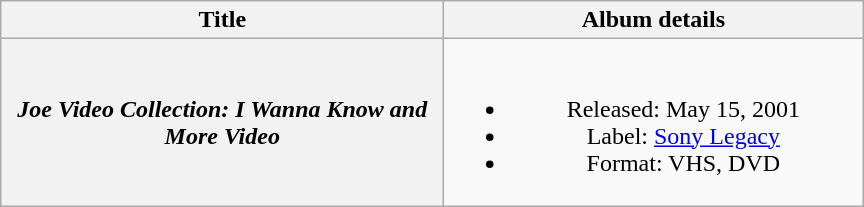<table class="wikitable plainrowheaders" style="text-align:center;">
<tr>
<th scope="col" style="width:18em;">Title</th>
<th scope="col" style="width:17em;">Album details</th>
</tr>
<tr>
<th scope="row"><em>Joe Video Collection: I Wanna Know and More Video</em></th>
<td><br><ul><li>Released: May 15, 2001</li><li>Label: <a href='#'>Sony Legacy</a></li><li>Format: VHS, DVD</li></ul></td>
</tr>
</table>
